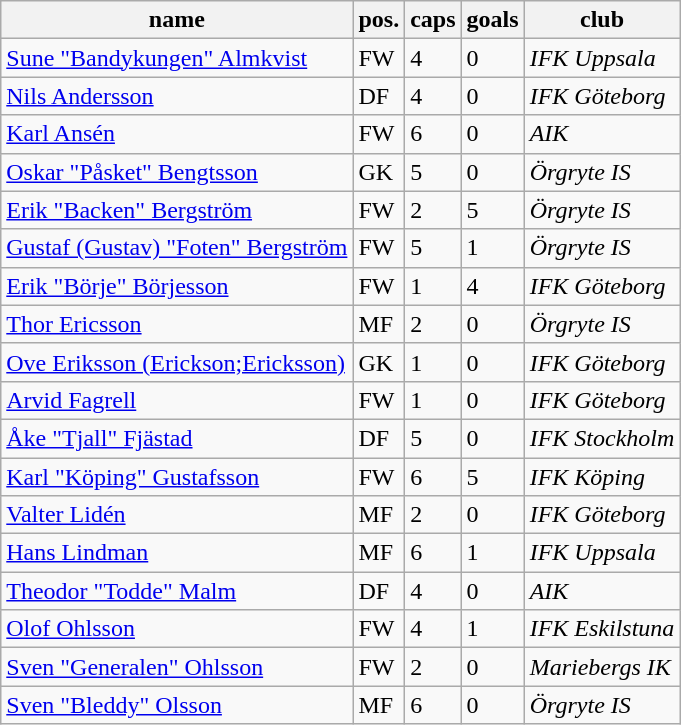<table class="wikitable" border="1">
<tr>
<th>name</th>
<th>pos.</th>
<th>caps</th>
<th>goals</th>
<th>club</th>
</tr>
<tr>
<td><a href='#'>Sune "Bandykungen" Almkvist</a></td>
<td>FW</td>
<td>4</td>
<td>0</td>
<td><em>IFK Uppsala</em></td>
</tr>
<tr>
<td><a href='#'>Nils Andersson</a></td>
<td>DF</td>
<td>4</td>
<td>0</td>
<td><em>IFK Göteborg</em></td>
</tr>
<tr>
<td><a href='#'>Karl Ansén</a></td>
<td>FW</td>
<td>6</td>
<td>0</td>
<td><em>AIK</em></td>
</tr>
<tr>
<td><a href='#'>Oskar "Påsket" Bengtsson</a></td>
<td>GK</td>
<td>5</td>
<td>0</td>
<td><em>Örgryte IS</em></td>
</tr>
<tr>
<td><a href='#'>Erik "Backen" Bergström</a></td>
<td>FW</td>
<td>2</td>
<td>5</td>
<td><em>Örgryte IS</em></td>
</tr>
<tr>
<td><a href='#'>Gustaf (Gustav) "Foten" Bergström</a></td>
<td>FW</td>
<td>5</td>
<td>1</td>
<td><em>Örgryte IS</em></td>
</tr>
<tr>
<td><a href='#'>Erik "Börje" Börjesson</a></td>
<td>FW</td>
<td>1</td>
<td>4</td>
<td><em>IFK Göteborg</em></td>
</tr>
<tr>
<td><a href='#'>Thor Ericsson</a></td>
<td>MF</td>
<td>2</td>
<td>0</td>
<td><em>Örgryte IS</em></td>
</tr>
<tr>
<td><a href='#'>Ove Eriksson (Erickson;Ericksson)</a></td>
<td>GK</td>
<td>1</td>
<td>0</td>
<td><em>IFK Göteborg</em></td>
</tr>
<tr>
<td><a href='#'>Arvid Fagrell</a></td>
<td>FW</td>
<td>1</td>
<td>0</td>
<td><em>IFK Göteborg</em></td>
</tr>
<tr>
<td><a href='#'>Åke "Tjall" Fjästad</a></td>
<td>DF</td>
<td>5</td>
<td>0</td>
<td><em>IFK Stockholm</em></td>
</tr>
<tr>
<td><a href='#'>Karl "Köping" Gustafsson</a></td>
<td>FW</td>
<td>6</td>
<td>5</td>
<td><em>IFK Köping</em></td>
</tr>
<tr>
<td><a href='#'>Valter Lidén</a></td>
<td>MF</td>
<td>2</td>
<td>0</td>
<td><em>IFK Göteborg</em></td>
</tr>
<tr>
<td><a href='#'>Hans Lindman</a></td>
<td>MF</td>
<td>6</td>
<td>1</td>
<td><em>IFK Uppsala</em></td>
</tr>
<tr>
<td><a href='#'>Theodor "Todde" Malm</a></td>
<td>DF</td>
<td>4</td>
<td>0</td>
<td><em>AIK</em></td>
</tr>
<tr>
<td><a href='#'>Olof Ohlsson</a></td>
<td>FW</td>
<td>4</td>
<td>1</td>
<td><em>IFK Eskilstuna</em></td>
</tr>
<tr>
<td><a href='#'>Sven "Generalen" Ohlsson</a></td>
<td>FW</td>
<td>2</td>
<td>0</td>
<td><em>Mariebergs IK</em></td>
</tr>
<tr>
<td><a href='#'>Sven "Bleddy" Olsson</a></td>
<td>MF</td>
<td>6</td>
<td>0</td>
<td><em>Örgryte IS</em></td>
</tr>
</table>
